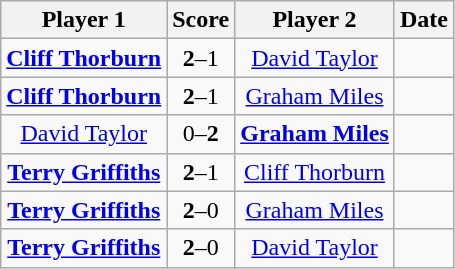<table class="wikitable" style="text-align: center">
<tr>
<th>Player 1</th>
<th>Score</th>
<th>Player 2</th>
<th>Date</th>
</tr>
<tr>
<td> <strong><a href='#'>Cliff Thorburn</a></strong></td>
<td><strong>2</strong>–1</td>
<td> <a href='#'>David Taylor</a></td>
<td></td>
</tr>
<tr>
<td> <strong><a href='#'>Cliff Thorburn</a></strong></td>
<td><strong>2</strong>–1</td>
<td> <a href='#'>Graham Miles</a></td>
<td></td>
</tr>
<tr>
<td> <a href='#'>David Taylor</a></td>
<td>0–<strong>2</strong></td>
<td> <strong><a href='#'>Graham Miles</a></strong></td>
<td></td>
</tr>
<tr>
<td> <strong><a href='#'>Terry Griffiths</a></strong></td>
<td><strong>2</strong>–1</td>
<td> <a href='#'>Cliff Thorburn</a></td>
<td></td>
</tr>
<tr>
<td> <strong><a href='#'>Terry Griffiths</a></strong></td>
<td><strong>2</strong>–0</td>
<td> <a href='#'>Graham Miles</a></td>
<td></td>
</tr>
<tr>
<td> <strong><a href='#'>Terry Griffiths</a></strong></td>
<td><strong>2</strong>–0</td>
<td> <a href='#'>David Taylor</a></td>
<td></td>
</tr>
</table>
